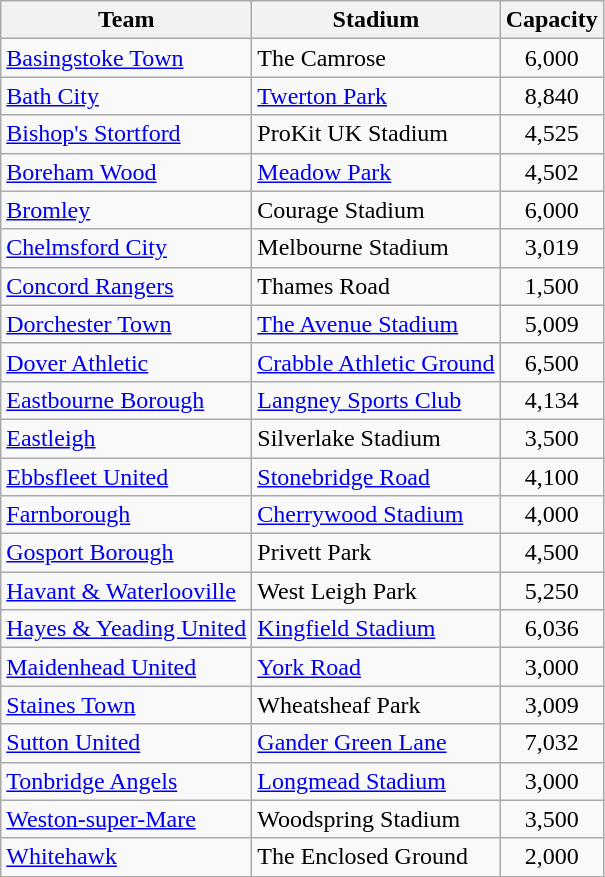<table class="wikitable sortable">
<tr>
<th>Team</th>
<th>Stadium</th>
<th>Capacity</th>
</tr>
<tr>
<td><a href='#'>Basingstoke Town</a></td>
<td>The Camrose</td>
<td align="center">6,000</td>
</tr>
<tr>
<td><a href='#'>Bath City</a></td>
<td><a href='#'>Twerton Park</a></td>
<td align="center">8,840</td>
</tr>
<tr>
<td><a href='#'>Bishop's Stortford</a></td>
<td>ProKit UK Stadium</td>
<td align="center">4,525</td>
</tr>
<tr>
<td><a href='#'>Boreham Wood</a></td>
<td><a href='#'>Meadow Park</a></td>
<td align="center">4,502</td>
</tr>
<tr>
<td><a href='#'>Bromley</a></td>
<td>Courage Stadium</td>
<td align="center">6,000</td>
</tr>
<tr>
<td><a href='#'>Chelmsford City</a></td>
<td>Melbourne Stadium</td>
<td align="center">3,019</td>
</tr>
<tr>
<td><a href='#'>Concord Rangers</a></td>
<td>Thames Road</td>
<td align="center">1,500</td>
</tr>
<tr>
<td><a href='#'>Dorchester Town</a></td>
<td><a href='#'>The Avenue Stadium</a></td>
<td align="center">5,009</td>
</tr>
<tr>
<td><a href='#'>Dover Athletic</a></td>
<td><a href='#'>Crabble Athletic Ground</a></td>
<td align="center">6,500</td>
</tr>
<tr>
<td><a href='#'>Eastbourne Borough</a></td>
<td><a href='#'>Langney Sports Club</a></td>
<td align="center">4,134</td>
</tr>
<tr>
<td><a href='#'>Eastleigh</a></td>
<td>Silverlake Stadium</td>
<td align="center">3,500</td>
</tr>
<tr>
<td><a href='#'>Ebbsfleet United</a></td>
<td><a href='#'>Stonebridge Road</a></td>
<td align="center">4,100</td>
</tr>
<tr>
<td><a href='#'>Farnborough</a></td>
<td><a href='#'>Cherrywood Stadium</a></td>
<td align="center">4,000</td>
</tr>
<tr>
<td><a href='#'>Gosport Borough</a></td>
<td>Privett Park</td>
<td align="center">4,500</td>
</tr>
<tr>
<td><a href='#'>Havant & Waterlooville</a></td>
<td>West Leigh Park</td>
<td align="center">5,250</td>
</tr>
<tr>
<td><a href='#'>Hayes & Yeading United</a></td>
<td><a href='#'>Kingfield Stadium</a></td>
<td align="center">6,036</td>
</tr>
<tr>
<td><a href='#'>Maidenhead United</a></td>
<td><a href='#'>York Road</a></td>
<td align="center">3,000</td>
</tr>
<tr>
<td><a href='#'>Staines Town</a></td>
<td>Wheatsheaf Park</td>
<td align="center">3,009</td>
</tr>
<tr>
<td><a href='#'>Sutton United</a></td>
<td><a href='#'>Gander Green Lane</a></td>
<td align="center">7,032</td>
</tr>
<tr>
<td><a href='#'>Tonbridge Angels</a></td>
<td><a href='#'>Longmead Stadium</a></td>
<td align="center">3,000</td>
</tr>
<tr>
<td><a href='#'>Weston-super-Mare</a></td>
<td>Woodspring Stadium</td>
<td align="center">3,500</td>
</tr>
<tr>
<td><a href='#'>Whitehawk</a></td>
<td>The Enclosed Ground</td>
<td align="center">2,000</td>
</tr>
</table>
